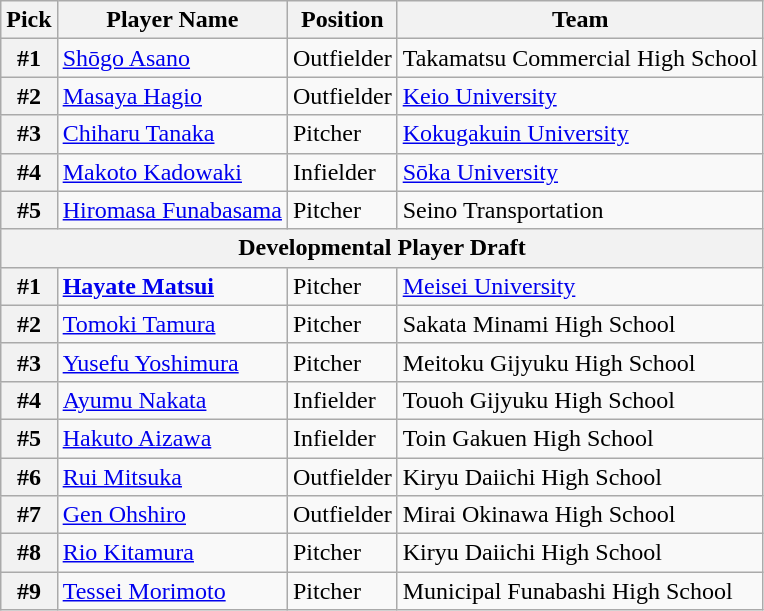<table class="wikitable">
<tr>
<th>Pick</th>
<th>Player Name</th>
<th>Position</th>
<th>Team</th>
</tr>
<tr>
<th>#1</th>
<td><a href='#'>Shōgo Asano</a></td>
<td>Outfielder</td>
<td>Takamatsu Commercial High School</td>
</tr>
<tr>
<th>#2</th>
<td><a href='#'>Masaya Hagio</a></td>
<td>Outfielder</td>
<td><a href='#'>Keio University</a></td>
</tr>
<tr>
<th>#3</th>
<td><a href='#'>Chiharu Tanaka</a></td>
<td>Pitcher</td>
<td><a href='#'>Kokugakuin University</a></td>
</tr>
<tr>
<th>#4</th>
<td><a href='#'>Makoto Kadowaki</a></td>
<td>Infielder</td>
<td><a href='#'>Sōka University</a></td>
</tr>
<tr>
<th>#5</th>
<td><a href='#'>Hiromasa Funabasama</a></td>
<td>Pitcher</td>
<td>Seino Transportation</td>
</tr>
<tr>
<th colspan="5">Developmental Player Draft</th>
</tr>
<tr>
<th>#1</th>
<td><strong><a href='#'>Hayate Matsui</a></strong></td>
<td>Pitcher</td>
<td><a href='#'>Meisei University</a></td>
</tr>
<tr>
<th>#2</th>
<td><a href='#'>Tomoki Tamura</a></td>
<td>Pitcher</td>
<td>Sakata Minami High School</td>
</tr>
<tr>
<th>#3</th>
<td><a href='#'>Yusefu Yoshimura</a></td>
<td>Pitcher</td>
<td>Meitoku Gijyuku High School</td>
</tr>
<tr>
<th>#4</th>
<td><a href='#'>Ayumu Nakata</a></td>
<td>Infielder</td>
<td>Touoh Gijyuku High School</td>
</tr>
<tr>
<th>#5</th>
<td><a href='#'>Hakuto Aizawa</a></td>
<td>Infielder</td>
<td>Toin Gakuen High School</td>
</tr>
<tr>
<th>#6</th>
<td><a href='#'>Rui Mitsuka</a></td>
<td>Outfielder</td>
<td>Kiryu Daiichi High School</td>
</tr>
<tr>
<th>#7</th>
<td><a href='#'>Gen Ohshiro</a></td>
<td>Outfielder</td>
<td>Mirai Okinawa High School</td>
</tr>
<tr>
<th>#8</th>
<td><a href='#'>Rio Kitamura</a></td>
<td>Pitcher</td>
<td>Kiryu Daiichi High School</td>
</tr>
<tr>
<th>#9</th>
<td><a href='#'>Tessei Morimoto</a></td>
<td>Pitcher</td>
<td>Municipal Funabashi High School</td>
</tr>
</table>
